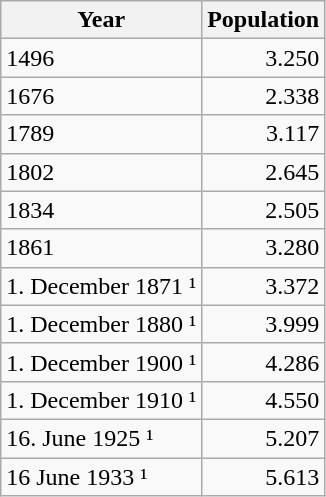<table class="wikitable">
<tr class="hintergrundfarbe5">
<th>Year</th>
<th>Population</th>
</tr>
<tr>
<td>1496</td>
<td style="text-align:right;">3.250</td>
</tr>
<tr>
<td>1676</td>
<td style="text-align:right;">2.338</td>
</tr>
<tr>
<td>1789</td>
<td style="text-align:right;">3.117</td>
</tr>
<tr>
<td>1802</td>
<td style="text-align:right;">2.645</td>
</tr>
<tr>
<td>1834</td>
<td style="text-align:right;">2.505</td>
</tr>
<tr>
<td>1861</td>
<td style="text-align:right;">3.280</td>
</tr>
<tr>
<td>1. December 1871 ¹</td>
<td style="text-align:right;">3.372</td>
</tr>
<tr>
<td>1. December 1880 ¹</td>
<td style="text-align:right;">3.999</td>
</tr>
<tr>
<td>1. December 1900 ¹</td>
<td style="text-align:right;">4.286</td>
</tr>
<tr>
<td>1. December 1910 ¹</td>
<td style="text-align:right;">4.550</td>
</tr>
<tr>
<td>16. June 1925 ¹</td>
<td style="text-align:right;">5.207</td>
</tr>
<tr>
<td>16 June 1933 ¹</td>
<td style="text-align:right;">5.613</td>
</tr>
</table>
